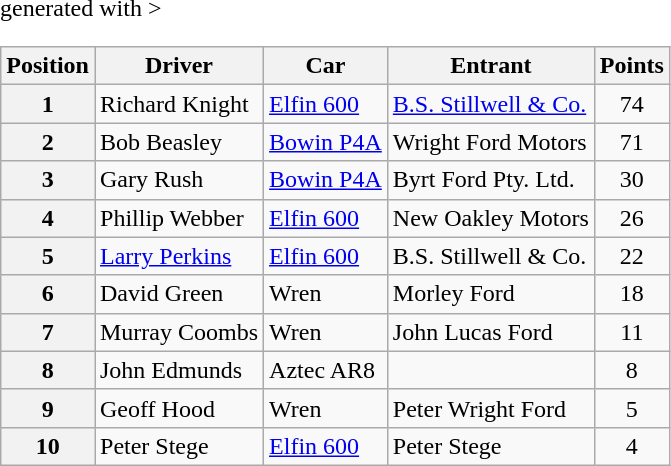<table class="wikitable" <hiddentext>generated with >
<tr style="font-weight:bold">
<th>Position</th>
<th>Driver</th>
<th>Car</th>
<th>Entrant</th>
<th>Points</th>
</tr>
<tr>
<th>1</th>
<td>Richard Knight</td>
<td><a href='#'>Elfin 600</a></td>
<td><a href='#'>B.S. Stillwell & Co.</a></td>
<td align="center">74</td>
</tr>
<tr>
<th>2</th>
<td>Bob Beasley</td>
<td><a href='#'>Bowin P4A</a></td>
<td>Wright Ford Motors</td>
<td align="center">71</td>
</tr>
<tr>
<th>3</th>
<td>Gary Rush</td>
<td><a href='#'>Bowin P4A</a></td>
<td>Byrt Ford Pty. Ltd.</td>
<td align="center">30</td>
</tr>
<tr>
<th>4</th>
<td>Phillip Webber</td>
<td><a href='#'>Elfin 600</a></td>
<td>New Oakley Motors</td>
<td align="center">26</td>
</tr>
<tr>
<th>5</th>
<td><a href='#'>Larry Perkins</a></td>
<td><a href='#'>Elfin 600</a></td>
<td>B.S. Stillwell & Co.</td>
<td align="center">22</td>
</tr>
<tr>
<th>6</th>
<td>David Green</td>
<td>Wren</td>
<td>Morley Ford</td>
<td align="center">18</td>
</tr>
<tr>
<th>7</th>
<td>Murray Coombs</td>
<td>Wren</td>
<td>John Lucas Ford</td>
<td align="center">11</td>
</tr>
<tr>
<th>8</th>
<td>John Edmunds</td>
<td>Aztec AR8</td>
<td></td>
<td align="center">8</td>
</tr>
<tr>
<th>9</th>
<td>Geoff Hood</td>
<td>Wren</td>
<td>Peter Wright Ford</td>
<td align="center">5</td>
</tr>
<tr>
<th>10</th>
<td>Peter Stege</td>
<td><a href='#'>Elfin 600</a></td>
<td>Peter Stege</td>
<td align="center">4</td>
</tr>
</table>
